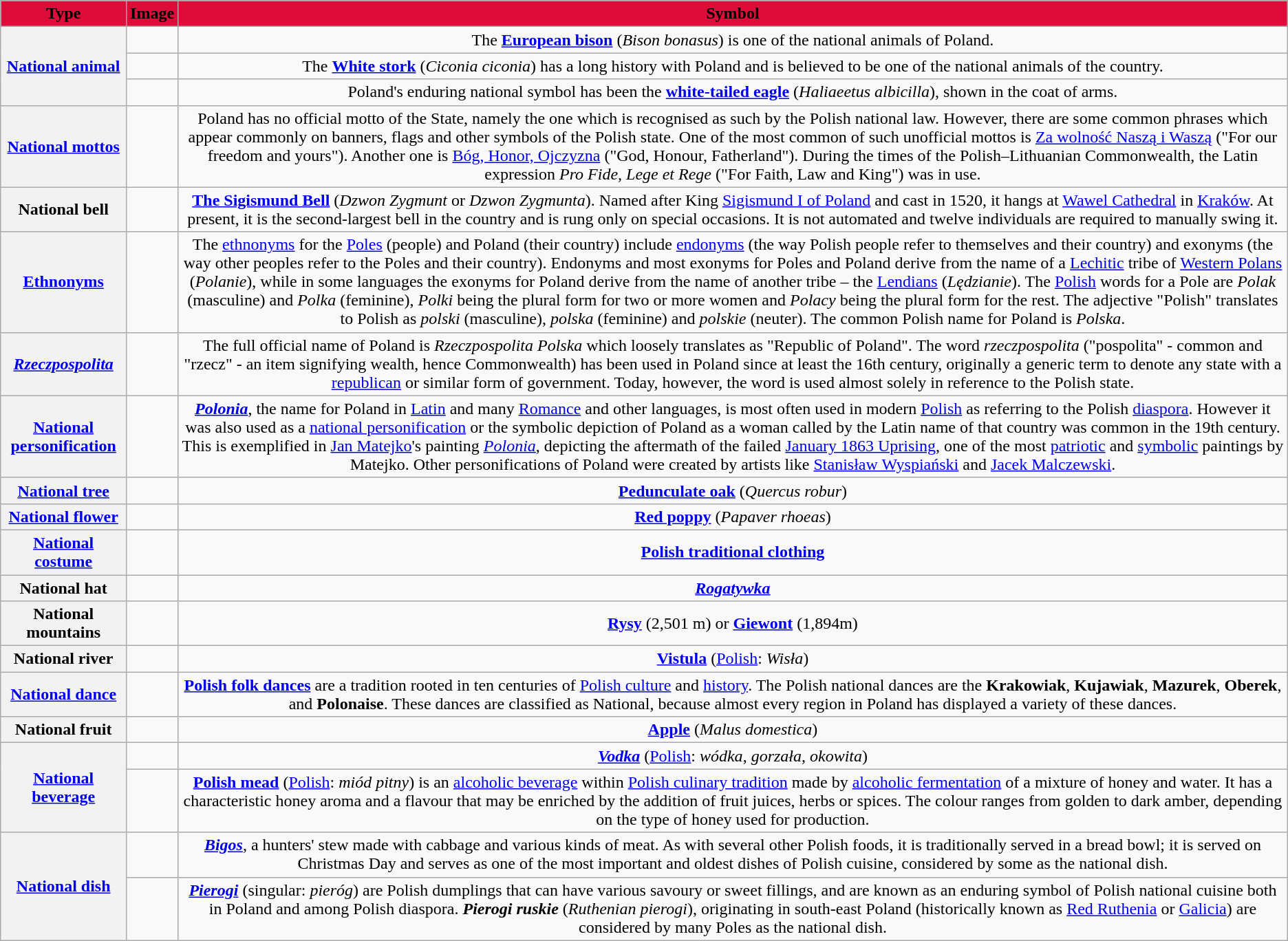<table class="wikitable" style="text-align:center;">
<tr>
<th style=background:#dd0c39;><span>Type</span></th>
<th style=background:#dd0c39;><span>Image</span></th>
<th style=background:#dd0c39;><span>Symbol</span></th>
</tr>
<tr>
<th rowspan=3><a href='#'>National animal</a></th>
<td></td>
<td>The <strong><a href='#'>European bison</a></strong> (<em>Bison bonasus</em>) is one of the national animals of Poland.</td>
</tr>
<tr>
<td></td>
<td>The <strong><a href='#'>White stork</a></strong> (<em>Ciconia ciconia</em>) has a long history with Poland and is believed to be one of the national animals of the country.</td>
</tr>
<tr>
<td></td>
<td>Poland's enduring national symbol has been the <strong><a href='#'>white-tailed eagle</a></strong> (<em>Haliaeetus albicilla</em>), shown in the coat of arms.</td>
</tr>
<tr>
<th><a href='#'>National mottos</a></th>
<td></td>
<td>Poland has no official motto of the State, namely the one which is recognised as such by the Polish national law. However, there are some common phrases which appear commonly on banners, flags and other symbols of the Polish state. One of the most common of such unofficial mottos is <a href='#'>Za wolność Naszą i Waszą</a> ("For our freedom and yours"). Another one is <a href='#'>Bóg, Honor, Ojczyzna</a> ("God, Honour, Fatherland"). During the times of the Polish–Lithuanian Commonwealth, the Latin expression <em>Pro Fide, Lege et Rege</em> ("For Faith, Law and King") was in use.</td>
</tr>
<tr>
<th>National bell</th>
<td></td>
<td><strong><a href='#'>The Sigismund Bell</a></strong> (<em>Dzwon Zygmunt</em> or <em>Dzwon Zygmunta</em>). Named after King <a href='#'>Sigismund I of Poland</a> and cast in 1520, it hangs at <a href='#'>Wawel Cathedral</a> in <a href='#'>Kraków</a>. At present, it is the second-largest bell in the country and is rung only on special occasions. It is not automated and twelve individuals are required to manually swing it.</td>
</tr>
<tr>
<th><a href='#'>Ethnonyms</a></th>
<td></td>
<td>The <a href='#'>ethnonyms</a> for the <a href='#'>Poles</a> (people) and Poland (their country) include <a href='#'>endonyms</a> (the way Polish people refer to themselves and their country) and exonyms (the way other peoples refer to the Poles and their country). Endonyms and most exonyms for Poles and Poland derive from the name of a <a href='#'>Lechitic</a> tribe of <a href='#'>Western Polans</a> (<em>Polanie</em>), while in some languages the exonyms for Poland derive from the name of another tribe – the <a href='#'>Lendians</a> (<em>Lędzianie</em>). The <a href='#'>Polish</a> words for a Pole are <em>Polak</em> (masculine) and <em>Polka</em> (feminine), <em>Polki</em> being the plural form for two or more women and <em>Polacy</em> being the plural form for the rest. The adjective "Polish" translates to Polish as <em>polski</em> (masculine), <em>polska</em> (feminine) and <em>polskie</em> (neuter). The common Polish name for Poland is <em>Polska</em>.</td>
</tr>
<tr>
<th><em><a href='#'>Rzeczpospolita</a></em></th>
<td></td>
<td>The full official name of Poland is <em>Rzeczpospolita Polska</em> which loosely translates as "Republic of Poland". The word <em>rzeczpospolita</em> ("pospolita" - common and "rzecz" - an item signifying wealth, hence Commonwealth) has been used in Poland since at least the 16th century, originally a generic term to denote any state with a <a href='#'>republican</a> or similar form of government. Today, however, the word is used almost solely in reference to the Polish state.</td>
</tr>
<tr>
<th><a href='#'>National personification</a></th>
<td></td>
<td><strong><em><a href='#'>Polonia</a></em></strong>, the name for Poland in <a href='#'>Latin</a> and many <a href='#'>Romance</a> and other languages, is most often used in modern <a href='#'>Polish</a> as referring to the Polish <a href='#'>diaspora</a>. However it was also used as a <a href='#'>national personification</a> or the symbolic depiction of Poland as a woman called by the Latin name of that country was common in the 19th century. This is exemplified in <a href='#'>Jan Matejko</a>'s painting <em><a href='#'>Polonia</a></em>, depicting the aftermath of the failed <a href='#'>January 1863 Uprising</a>, one of the most <a href='#'>patriotic</a> and <a href='#'>symbolic</a> paintings by Matejko. Other personifications of Poland were created by artists like <a href='#'>Stanisław Wyspiański</a> and <a href='#'>Jacek Malczewski</a>.</td>
</tr>
<tr>
<th><a href='#'>National tree</a></th>
<td></td>
<td><strong><a href='#'>Pedunculate oak</a></strong> (<em>Quercus robur</em>)</td>
</tr>
<tr>
<th><a href='#'>National flower</a></th>
<td></td>
<td><strong><a href='#'>Red poppy</a></strong> (<em>Papaver rhoeas</em>)</td>
</tr>
<tr>
<th><a href='#'>National costume</a></th>
<td></td>
<td><strong><a href='#'>Polish traditional clothing</a></strong></td>
</tr>
<tr>
<th>National hat</th>
<td></td>
<td><strong><em><a href='#'>Rogatywka</a></em></strong></td>
</tr>
<tr>
<th>National mountains</th>
<td></td>
<td><strong><a href='#'>Rysy</a></strong> (2,501 m) or <strong><a href='#'>Giewont</a></strong> (1,894m)</td>
</tr>
<tr>
<th>National river</th>
<td></td>
<td><strong><a href='#'>Vistula</a></strong> (<a href='#'>Polish</a>: <em>Wisła</em>)</td>
</tr>
<tr>
<th><a href='#'>National dance</a></th>
<td></td>
<td><strong><a href='#'>Polish folk dances</a></strong> are a tradition rooted in ten centuries of <a href='#'>Polish culture</a> and <a href='#'>history</a>. The Polish national dances are the <strong>Krakowiak</strong>, <strong>Kujawiak</strong>, <strong>Mazurek</strong>, <strong>Oberek</strong>, and <strong>Polonaise</strong>. These dances are classified as National, because almost every region in Poland has displayed a variety of these dances.</td>
</tr>
<tr>
<th>National fruit</th>
<td></td>
<td><strong><a href='#'>Apple</a></strong> (<em>Malus domestica</em>)</td>
</tr>
<tr>
<th rowspan=2><a href='#'>National beverage</a></th>
<td></td>
<td><strong><em><a href='#'>Vodka</a></em></strong> (<a href='#'>Polish</a>: <em>wódka</em>, <em>gorzała</em>, <em>okowita</em>)</td>
</tr>
<tr>
<td></td>
<td><strong><a href='#'>Polish mead</a></strong> (<a href='#'>Polish</a>: <em>miód pitny</em>) is an <a href='#'>alcoholic beverage</a> within <a href='#'>Polish culinary tradition</a> made by <a href='#'>alcoholic fermentation</a> of a mixture of honey and water. It has a characteristic honey aroma and a flavour that may be enriched by the addition of fruit juices, herbs or spices. The colour ranges from golden to dark amber, depending on the type of honey used for production.</td>
</tr>
<tr>
<th rowspan=2><a href='#'>National dish</a></th>
<td></td>
<td><strong><em><a href='#'>Bigos</a></em></strong>, a hunters' stew made with cabbage and various kinds of meat. As with several other Polish foods, it is traditionally served in a bread bowl; it is served on Christmas Day and serves as one of the most important and oldest dishes of Polish cuisine, considered by some as the national dish.</td>
</tr>
<tr>
<td></td>
<td><strong><em><a href='#'>Pierogi</a></em></strong> (singular: <em>pieróg</em>) are Polish dumplings that can have various savoury or sweet fillings, and are known as an enduring symbol of Polish national cuisine both in Poland and among Polish diaspora. <strong><em>Pierogi ruskie</em></strong> (<em>Ruthenian pierogi</em>), originating in south-east Poland (historically known as <a href='#'>Red Ruthenia</a> or <a href='#'>Galicia</a>) are considered by many Poles as the national dish.</td>
</tr>
</table>
